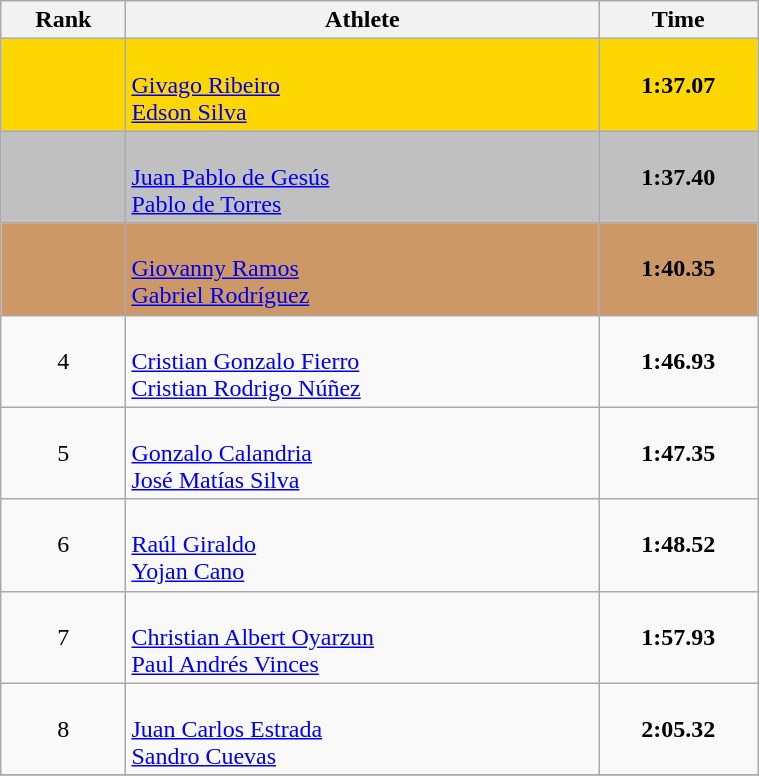<table class="wikitable" width=40% style="text-align:center">
<tr>
<th>Rank</th>
<th>Athlete</th>
<th>Time</th>
</tr>
<tr bgcolor=gold>
<td></td>
<td align=left><br><a href='#'>Givago Ribeiro</a><br><a href='#'>Edson Silva</a></td>
<td><strong>1:37.07</strong></td>
</tr>
<tr bgcolor=silver>
<td></td>
<td align=left><br><a href='#'>Juan Pablo de Gesús</a><br><a href='#'>Pablo de Torres</a></td>
<td><strong>1:37.40</strong></td>
</tr>
<tr bgcolor=cc9966>
<td></td>
<td align=left><br><a href='#'>Giovanny Ramos</a><br><a href='#'>Gabriel Rodríguez</a></td>
<td><strong>1:40.35</strong></td>
</tr>
<tr>
<td>4</td>
<td align=left><br><a href='#'>Cristian Gonzalo Fierro</a><br><a href='#'>Cristian Rodrigo Núñez</a></td>
<td><strong>1:46.93</strong></td>
</tr>
<tr>
<td>5</td>
<td align=left><br><a href='#'>Gonzalo Calandria</a><br><a href='#'>José Matías Silva</a></td>
<td><strong>1:47.35</strong></td>
</tr>
<tr>
<td>6</td>
<td align=left><br><a href='#'>Raúl Giraldo</a><br><a href='#'>Yojan Cano</a></td>
<td><strong>1:48.52</strong></td>
</tr>
<tr>
<td>7</td>
<td align=left><br><a href='#'>Christian Albert Oyarzun</a><br><a href='#'>Paul Andrés Vinces</a></td>
<td><strong>1:57.93</strong></td>
</tr>
<tr>
<td>8</td>
<td align=left><br><a href='#'>Juan Carlos Estrada</a><br><a href='#'>Sandro Cuevas</a></td>
<td><strong>2:05.32</strong></td>
</tr>
<tr>
</tr>
</table>
